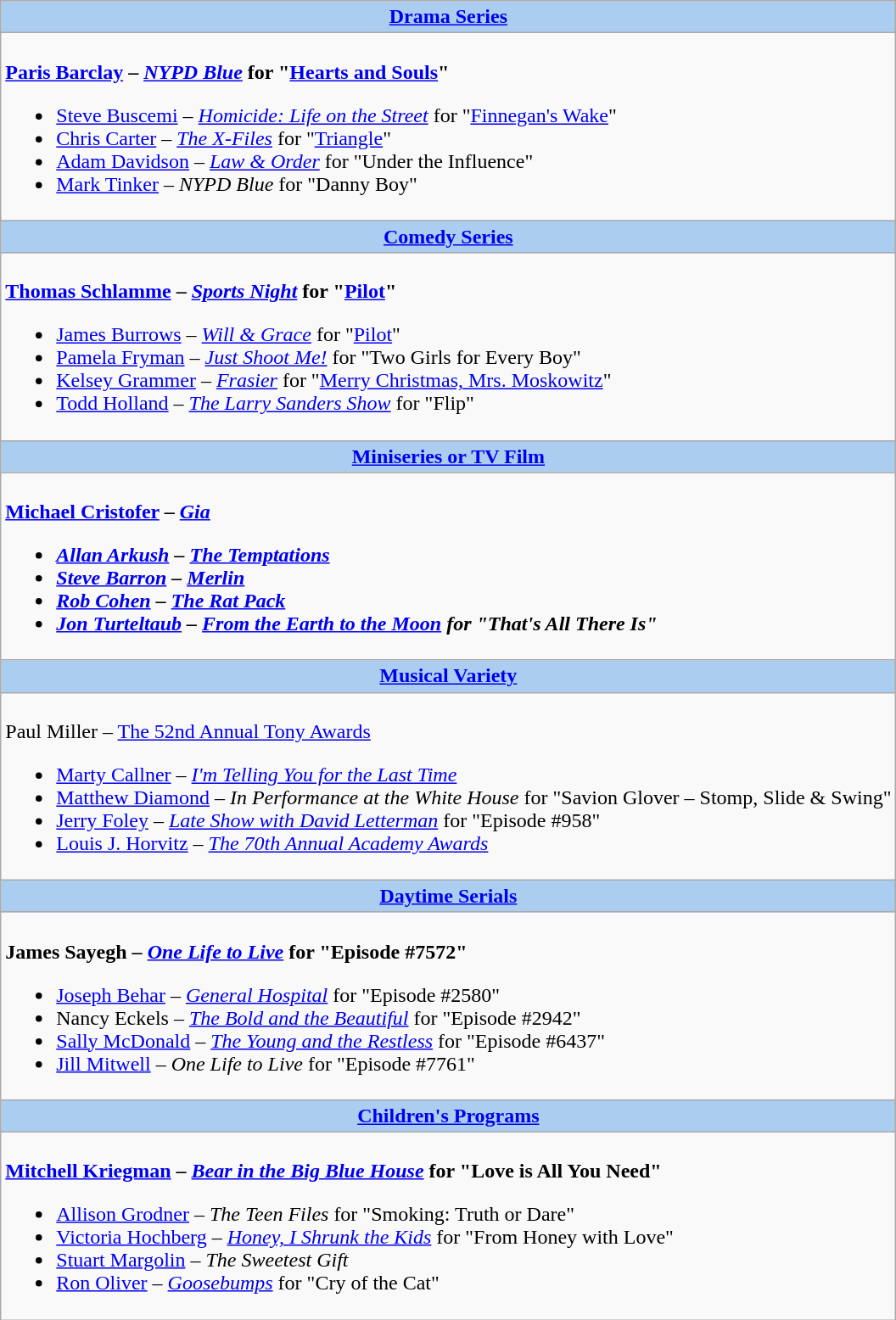<table class=wikitable style="width="100%">
<tr>
<th colspan="2" style="background:#abcdef;"><a href='#'>Drama Series</a></th>
</tr>
<tr>
<td colspan="2" style="vertical-align:top;"><br><strong><a href='#'>Paris Barclay</a> – <em><a href='#'>NYPD Blue</a></em> for "<a href='#'>Hearts and Souls</a>"</strong><ul><li><a href='#'>Steve Buscemi</a> – <em><a href='#'>Homicide: Life on the Street</a></em> for "<a href='#'>Finnegan's Wake</a>"</li><li><a href='#'>Chris Carter</a> – <em><a href='#'>The X-Files</a></em> for "<a href='#'>Triangle</a>"</li><li><a href='#'>Adam Davidson</a> – <em><a href='#'>Law & Order</a></em> for "Under the Influence"</li><li><a href='#'>Mark Tinker</a> – <em>NYPD Blue</em> for "Danny Boy"</li></ul></td>
</tr>
<tr>
<th colspan="2" style="background:#abcdef;"><a href='#'>Comedy Series</a></th>
</tr>
<tr>
<td colspan="2" style="vertical-align:top;"><br><strong><a href='#'>Thomas Schlamme</a> – <em><a href='#'>Sports Night</a></em> for "<a href='#'>Pilot</a>"</strong><ul><li><a href='#'>James Burrows</a> – <em><a href='#'>Will & Grace</a></em> for "<a href='#'>Pilot</a>"</li><li><a href='#'>Pamela Fryman</a> – <em><a href='#'>Just Shoot Me!</a></em> for "Two Girls for Every Boy"</li><li><a href='#'>Kelsey Grammer</a> – <em><a href='#'>Frasier</a></em> for "<a href='#'>Merry Christmas, Mrs. Moskowitz</a>"</li><li><a href='#'>Todd Holland</a> – <em><a href='#'>The Larry Sanders Show</a></em> for "Flip"</li></ul></td>
</tr>
<tr>
<th colspan="2" style="background:#abcdef;"><a href='#'>Miniseries or TV Film</a></th>
</tr>
<tr>
<td colspan="2" style="vertical-align:top;"><br><strong><a href='#'>Michael Cristofer</a> – <em><a href='#'>Gia</a><strong><em><ul><li><a href='#'>Allan Arkush</a> – </em><a href='#'>The Temptations</a><em></li><li><a href='#'>Steve Barron</a> – </em><a href='#'>Merlin</a><em></li><li><a href='#'>Rob Cohen</a> – </em><a href='#'>The Rat Pack</a><em></li><li><a href='#'>Jon Turteltaub</a> – </em><a href='#'>From the Earth to the Moon</a><em> for "That's All There Is"</li></ul></td>
</tr>
<tr>
<th colspan="2" style="background:#abcdef;"><a href='#'>Musical Variety</a></th>
</tr>
<tr>
<td colspan="2" style="vertical-align:top;"><br></strong>Paul Miller – </em><a href='#'>The 52nd Annual Tony Awards</a></em></strong><ul><li><a href='#'>Marty Callner</a> – <em><a href='#'>I'm Telling You for the Last Time</a></em></li><li><a href='#'>Matthew Diamond</a> – <em>In Performance at the White House</em> for "Savion Glover – Stomp, Slide & Swing"</li><li><a href='#'>Jerry Foley</a> – <em><a href='#'>Late Show with David Letterman</a></em> for "Episode #958"</li><li><a href='#'>Louis J. Horvitz</a> – <em><a href='#'>The 70th Annual Academy Awards</a></em></li></ul></td>
</tr>
<tr>
<th colspan="2" style="background:#abcdef;"><a href='#'>Daytime Serials</a></th>
</tr>
<tr>
<td colspan="2" style="vertical-align:top;"><br><strong>James Sayegh – <em><a href='#'>One Life to Live</a></em> for "Episode #7572"</strong><ul><li><a href='#'>Joseph Behar</a> – <em><a href='#'>General Hospital</a></em> for "Episode #2580"</li><li>Nancy Eckels – <em><a href='#'>The Bold and the Beautiful</a></em> for "Episode #2942"</li><li><a href='#'>Sally McDonald</a> – <em><a href='#'>The Young and the Restless</a></em> for "Episode #6437"</li><li><a href='#'>Jill Mitwell</a> – <em>One Life to Live</em> for "Episode #7761"</li></ul></td>
</tr>
<tr>
<th colspan="2" style="background:#abcdef;"><a href='#'>Children's Programs</a></th>
</tr>
<tr>
<td colspan="2" style="vertical-align:top;"><br><strong><a href='#'>Mitchell Kriegman</a> – <em><a href='#'>Bear in the Big Blue House</a></em> for "Love is All You Need"</strong><ul><li><a href='#'>Allison Grodner</a> – <em>The Teen Files</em> for "Smoking: Truth or Dare"</li><li><a href='#'>Victoria Hochberg</a> – <em><a href='#'>Honey, I Shrunk the Kids</a></em> for "From Honey with Love"</li><li><a href='#'>Stuart Margolin</a> – <em>The Sweetest Gift</em></li><li><a href='#'>Ron Oliver</a> – <em><a href='#'>Goosebumps</a></em> for "Cry of the Cat"</li></ul></td>
</tr>
</table>
